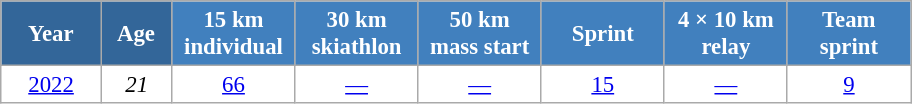<table class="wikitable" style="font-size:95%; text-align:center; border:grey solid 1px; border-collapse:collapse; background:#ffffff;">
<tr>
<th style="background-color:#369; color:white; width:60px;"> Year </th>
<th style="background-color:#369; color:white; width:40px;"> Age </th>
<th style="background-color:#4180be; color:white; width:75px;"> 15 km <br> individual </th>
<th style="background-color:#4180be; color:white; width:75px;"> 30 km <br> skiathlon </th>
<th style="background-color:#4180be; color:white; width:75px;"> 50 km <br> mass start </th>
<th style="background-color:#4180be; color:white; width:75px;"> Sprint </th>
<th style="background-color:#4180be; color:white; width:75px;"> 4 × 10 km <br> relay </th>
<th style="background-color:#4180be; color:white; width:75px;"> Team <br> sprint </th>
</tr>
<tr>
<td><a href='#'>2022</a></td>
<td><em>21</em></td>
<td><a href='#'>66</a></td>
<td><a href='#'>—</a></td>
<td><a href='#'>—</a></td>
<td><a href='#'>15</a></td>
<td><a href='#'>—</a></td>
<td><a href='#'>9</a></td>
</tr>
</table>
